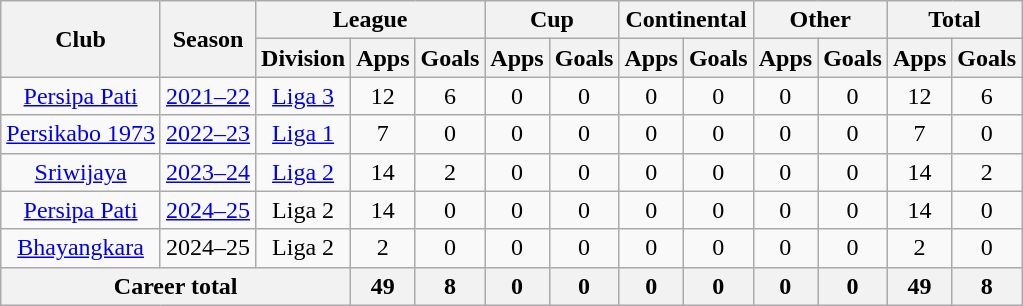<table class="wikitable" style="text-align: center">
<tr>
<th rowspan="2">Club</th>
<th rowspan="2">Season</th>
<th colspan="3">League</th>
<th colspan="2">Cup</th>
<th colspan="2">Continental</th>
<th colspan="2">Other</th>
<th colspan="2">Total</th>
</tr>
<tr>
<th>Division</th>
<th>Apps</th>
<th>Goals</th>
<th>Apps</th>
<th>Goals</th>
<th>Apps</th>
<th>Goals</th>
<th>Apps</th>
<th>Goals</th>
<th>Apps</th>
<th>Goals</th>
</tr>
<tr>
<td rowspan="1"><a href='#'>Persipa Pati</a></td>
<td><a href='#'>2021–22</a></td>
<td rowspan="1" valign="center"><a href='#'>Liga 3</a></td>
<td>12</td>
<td>6</td>
<td>0</td>
<td>0</td>
<td>0</td>
<td>0</td>
<td>0</td>
<td>0</td>
<td>12</td>
<td>6</td>
</tr>
<tr>
<td rowspan="1"><a href='#'>Persikabo 1973</a></td>
<td><a href='#'>2022–23</a></td>
<td rowspan="1" valign="center"><a href='#'>Liga 1</a></td>
<td>7</td>
<td>0</td>
<td>0</td>
<td>0</td>
<td>0</td>
<td>0</td>
<td>0</td>
<td>0</td>
<td>7</td>
<td>0</td>
</tr>
<tr>
<td rowspan="1"><a href='#'>Sriwijaya</a></td>
<td><a href='#'>2023–24</a></td>
<td rowspan="1"><a href='#'>Liga 2</a></td>
<td>14</td>
<td>2</td>
<td>0</td>
<td>0</td>
<td>0</td>
<td>0</td>
<td>0</td>
<td>0</td>
<td>14</td>
<td>2</td>
</tr>
<tr>
<td rowspan="1"><a href='#'>Persipa Pati</a></td>
<td><a href='#'>2024–25</a></td>
<td rowspan="1">Liga 2</td>
<td>14</td>
<td>0</td>
<td>0</td>
<td>0</td>
<td>0</td>
<td>0</td>
<td>0</td>
<td>0</td>
<td>14</td>
<td>0</td>
</tr>
<tr>
<td rowspan="1"><a href='#'>Bhayangkara</a></td>
<td>2024–25</td>
<td rowspan="1">Liga 2</td>
<td>2</td>
<td>0</td>
<td>0</td>
<td>0</td>
<td>0</td>
<td>0</td>
<td>0</td>
<td>0</td>
<td>2</td>
<td>0</td>
</tr>
<tr>
<th colspan=3>Career total</th>
<th>49</th>
<th>8</th>
<th>0</th>
<th>0</th>
<th>0</th>
<th>0</th>
<th>0</th>
<th>0</th>
<th>49</th>
<th>8</th>
</tr>
</table>
